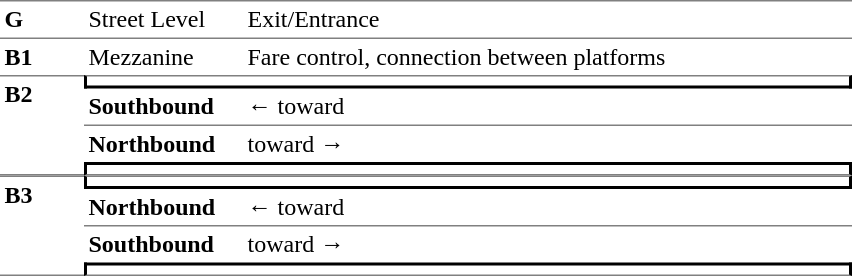<table border=0 cellspacing=0 cellpadding=3>
<tr>
<td style="border-top:solid 1px gray;" width=50 valign=top><strong>G</strong></td>
<td style="border-top:solid 1px gray;" width=100 valign=top>Street Level</td>
<td style="border-top:solid 1px gray;" width=400 valign=top>Exit/Entrance</td>
</tr>
<tr>
<td style="border-top:solid 1px gray;" width=50 valign=top><strong>B1</strong></td>
<td style="border-top:solid 1px gray;" width=100 valign=top>Mezzanine</td>
<td style="border-top:solid 1px gray;" width=400 valign=top>Fare control, connection between platforms</td>
</tr>
<tr>
<td style="border-top:solid 1px gray;border-bottom:solid 1px gray;" width=50 rowspan=4 valign=top><strong>B2</strong></td>
<td style="border-top:solid 1px gray;border-right:solid 2px black;border-left:solid 2px black;border-bottom:solid 2px black;text-align:center;" colspan=2></td>
</tr>
<tr>
<td style="border-bottom:solid 1px gray;" width=100><strong>Southbound</strong></td>
<td style="border-bottom:solid 1px gray;" width=390>←   toward  </td>
</tr>
<tr>
<td><strong>Northbound</strong></td>
<td>   toward   →</td>
</tr>
<tr>
<td style="border-top:solid 2px black;border-right:solid 2px black;border-left:solid 2px black;border-bottom:solid 1px gray;text-align:center;" colspan=2></td>
</tr>
<tr>
<td style="border-top:solid 1px gray;border-bottom:solid 1px gray;" width=50 rowspan=4 valign=top><strong>B3</strong></td>
<td style="border-top:solid 1px gray;border-right:solid 2px black;border-left:solid 2px black;border-bottom:solid 2px black;text-align:center;" colspan=2></td>
</tr>
<tr>
<td style="border-bottom:solid 1px gray;" width=100><strong>Northbound</strong></td>
<td style="border-bottom:solid 1px gray;" width=390>←   toward  </td>
</tr>
<tr>
<td><strong>Southbound</strong></td>
<td>   toward   →</td>
</tr>
<tr>
<td style="border-top:solid 2px black;border-right:solid 2px black;border-left:solid 2px black;border-bottom:solid 1px gray;text-align:center;" colspan=2></td>
</tr>
</table>
